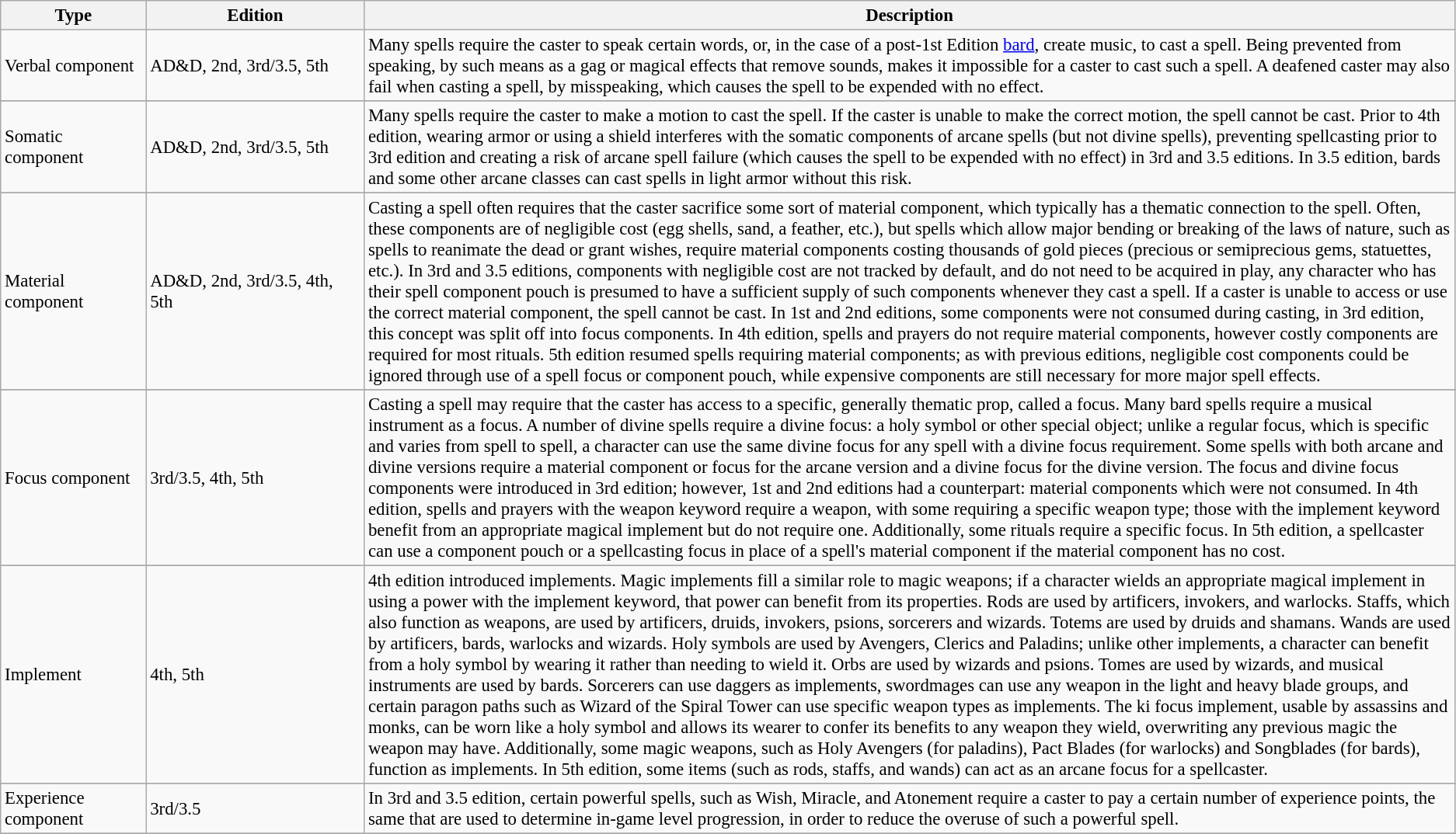<table class="wikitable sortable" style="margins:auto; width=95%; font-size: 95%;">
<tr>
<th width="10%">Type</th>
<th width="15%">Edition</th>
<th width="75%">Description</th>
</tr>
<tr>
<td>Verbal component</td>
<td>AD&D, 2nd, 3rd/3.5, 5th</td>
<td>Many spells require the caster to speak certain words, or, in the case of a post-1st Edition <a href='#'>bard</a>, create music, to cast a spell. Being prevented from speaking, by such means as a gag or magical effects that remove sounds, makes it impossible for a caster to cast such a spell. A deafened caster may also fail when casting a spell, by misspeaking, which causes the spell to be expended with no effect.</td>
</tr>
<tr>
</tr>
<tr>
<td>Somatic component</td>
<td>AD&D, 2nd, 3rd/3.5, 5th</td>
<td>Many spells require the caster to make a motion to cast the spell. If the caster is unable to make the correct motion, the spell cannot be cast. Prior to 4th edition, wearing armor or using a shield interferes with the somatic components of arcane spells (but not divine spells), preventing spellcasting prior to 3rd edition and creating a risk of arcane spell failure (which causes the spell to be expended with no effect) in 3rd and 3.5 editions. In 3.5 edition, bards and some other arcane classes can cast spells in light armor without this risk.</td>
</tr>
<tr>
</tr>
<tr>
<td>Material component</td>
<td>AD&D, 2nd, 3rd/3.5, 4th, 5th</td>
<td>Casting a spell often requires that the caster sacrifice some sort of material component, which typically has a thematic connection to the spell. Often, these components are of negligible cost (egg shells, sand, a feather, etc.), but spells which allow major bending or breaking of the laws of nature, such as spells to reanimate the dead or grant wishes, require material components costing thousands of gold pieces (precious or semiprecious gems, statuettes, etc.). In 3rd and 3.5 editions, components with negligible cost are not tracked by default, and do not need to be acquired in play, any character who has their spell component pouch is presumed to have a sufficient supply of such components whenever they cast a spell. If a caster is unable to access or use the correct material component, the spell cannot be cast. In 1st and 2nd editions, some components were not consumed during casting, in 3rd edition, this concept was split off into focus components. In 4th edition, spells and prayers do not require material components, however costly components are required for most rituals. 5th edition resumed spells requiring material components; as with previous editions, negligible cost components could be ignored through use of a spell focus or component pouch, while expensive components are still necessary for more major spell effects.</td>
</tr>
<tr>
</tr>
<tr>
<td>Focus component</td>
<td>3rd/3.5, 4th, 5th</td>
<td>Casting a spell may require that the caster has access to a specific, generally thematic prop, called a focus. Many bard spells require a musical instrument as a focus. A number of divine spells require a divine focus: a holy symbol or other special object; unlike a regular focus, which is specific and varies from spell to spell, a character can use the same divine focus for any spell with a divine focus requirement. Some spells with both arcane and divine versions require a material component or focus for the arcane version and a divine focus for the divine version. The focus and divine focus components were introduced in 3rd edition; however, 1st and 2nd editions had a counterpart: material components which were not consumed. In 4th edition, spells and prayers with the weapon keyword require a weapon, with some requiring a specific weapon type; those with the implement keyword benefit from an appropriate magical implement but do not require one. Additionally, some rituals require a specific focus. In 5th edition, a spellcaster can use a component pouch or a spellcasting focus in place of a spell's material component if the material component has no cost.</td>
</tr>
<tr>
</tr>
<tr>
<td>Implement</td>
<td>4th, 5th</td>
<td>4th edition introduced implements. Magic implements fill a similar role to magic weapons; if a character wields an appropriate magical implement in using a power with the implement keyword, that power can benefit from its properties. Rods are used by artificers, invokers, and warlocks. Staffs, which also function as weapons, are used by artificers, druids, invokers, psions, sorcerers and wizards. Totems are used by druids and shamans. Wands are used by artificers, bards, warlocks and wizards. Holy symbols are used by Avengers, Clerics and Paladins; unlike other implements, a character can benefit from a holy symbol by wearing it rather than needing to wield it. Orbs are used by wizards and psions. Tomes are used by wizards, and musical instruments are used by bards. Sorcerers can use daggers as implements, swordmages can use any weapon in the light and heavy blade groups, and certain paragon paths such as Wizard of the Spiral Tower can use specific weapon types as implements. The ki focus implement, usable by assassins and monks, can be worn like a holy symbol and allows its wearer to confer its benefits to any weapon they wield, overwriting any previous magic the weapon may have. Additionally, some magic weapons, such as Holy Avengers (for paladins), Pact Blades (for warlocks) and Songblades (for bards), function as implements. In 5th edition, some items (such as rods, staffs, and wands) can act as an arcane focus for a spellcaster.</td>
</tr>
<tr>
</tr>
<tr>
<td>Experience component</td>
<td>3rd/3.5</td>
<td>In 3rd and 3.5 edition, certain powerful spells, such as Wish, Miracle, and Atonement require a caster to pay a certain number of experience points, the same that are used to determine in-game level progression, in order to reduce the overuse of such a powerful spell.</td>
</tr>
<tr>
</tr>
</table>
